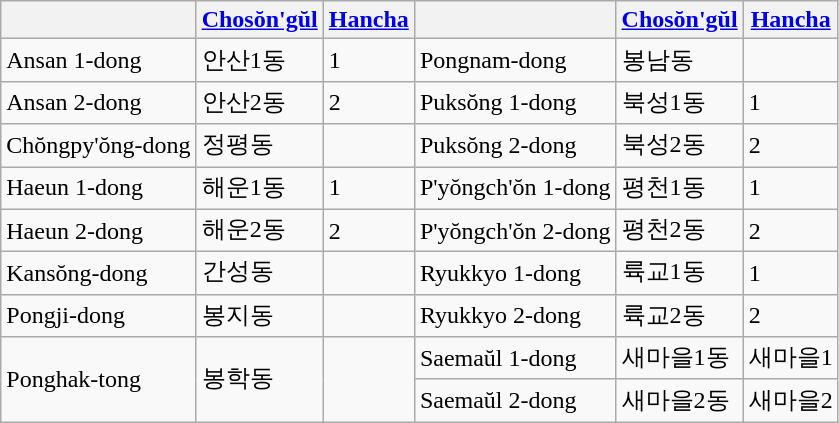<table class="wikitable">
<tr>
<th></th>
<th><a href='#'>Chosŏn'gŭl</a></th>
<th><a href='#'>Hancha</a></th>
<th></th>
<th><a href='#'>Chosŏn'gŭl</a></th>
<th><a href='#'>Hancha</a></th>
</tr>
<tr>
<td>Ansan 1-dong</td>
<td>안산1동</td>
<td>1</td>
<td>Pongnam-dong</td>
<td>봉남동</td>
<td></td>
</tr>
<tr>
<td>Ansan 2-dong</td>
<td>안산2동</td>
<td>2</td>
<td>Puksŏng 1-dong</td>
<td>북성1동</td>
<td>1</td>
</tr>
<tr>
<td>Chŏngpy'ŏng-dong</td>
<td>정평동</td>
<td></td>
<td>Puksŏng 2-dong</td>
<td>북성2동</td>
<td>2</td>
</tr>
<tr>
<td>Haeun 1-dong</td>
<td>해운1동</td>
<td>1</td>
<td>P'yŏngch'ŏn 1-dong</td>
<td>평천1동</td>
<td>1</td>
</tr>
<tr>
<td>Haeun 2-dong</td>
<td>해운2동</td>
<td>2</td>
<td>P'yŏngch'ŏn 2-dong</td>
<td>평천2동</td>
<td>2</td>
</tr>
<tr>
<td>Kansŏng-dong</td>
<td>간성동</td>
<td></td>
<td>Ryukkyo 1-dong</td>
<td>륙교1동</td>
<td>1</td>
</tr>
<tr>
<td>Pongji-dong</td>
<td>봉지동</td>
<td></td>
<td>Ryukkyo 2-dong</td>
<td>륙교2동</td>
<td>2</td>
</tr>
<tr>
<td rowspan="2">Ponghak-tong</td>
<td rowspan="2">봉학동</td>
<td rowspan="2"></td>
<td>Saemaŭl 1-dong</td>
<td>새마을1동</td>
<td>새마을1</td>
</tr>
<tr>
<td>Saemaŭl 2-dong</td>
<td>새마을2동</td>
<td>새마을2</td>
</tr>
</table>
